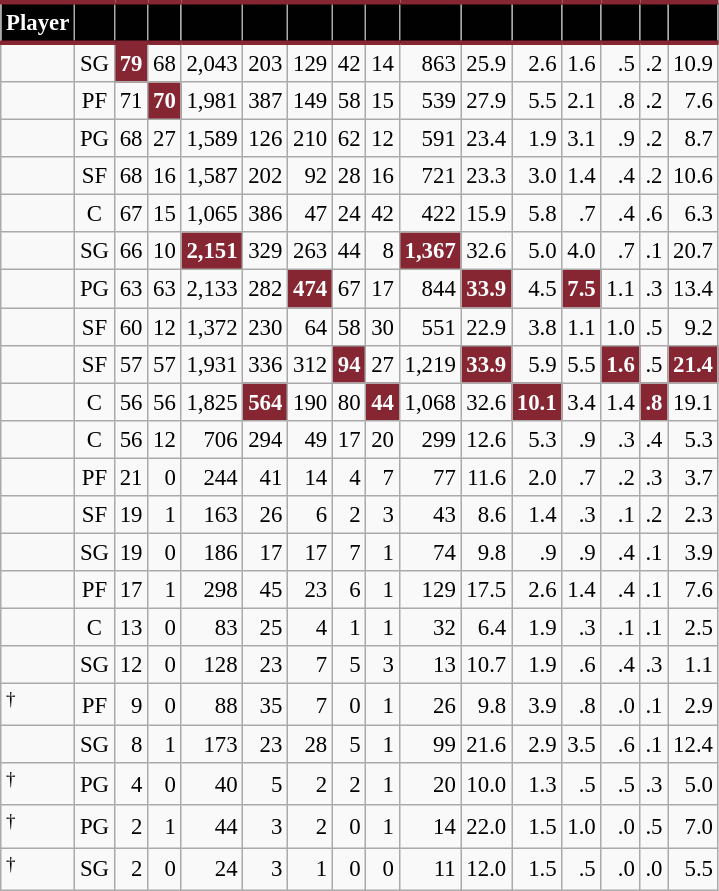<table class="wikitable sortable" style="font-size: 95%; text-align:right;">
<tr>
<th style="background:#010101; color:#FFFFFF; border-top:#862633 3px solid; border-bottom:#862633 3px solid;">Player</th>
<th style="background:#010101; color:#FFFFFF; border-top:#862633 3px solid; border-bottom:#862633 3px solid;"></th>
<th style="background:#010101; color:#FFFFFF; border-top:#862633 3px solid; border-bottom:#862633 3px solid;"></th>
<th style="background:#010101; color:#FFFFFF; border-top:#862633 3px solid; border-bottom:#862633 3px solid;"></th>
<th style="background:#010101; color:#FFFFFF; border-top:#862633 3px solid; border-bottom:#862633 3px solid;"></th>
<th style="background:#010101; color:#FFFFFF; border-top:#862633 3px solid; border-bottom:#862633 3px solid;"></th>
<th style="background:#010101; color:#FFFFFF; border-top:#862633 3px solid; border-bottom:#862633 3px solid;"></th>
<th style="background:#010101; color:#FFFFFF; border-top:#862633 3px solid; border-bottom:#862633 3px solid;"></th>
<th style="background:#010101; color:#FFFFFF; border-top:#862633 3px solid; border-bottom:#862633 3px solid;"></th>
<th style="background:#010101; color:#FFFFFF; border-top:#862633 3px solid; border-bottom:#862633 3px solid;"></th>
<th style="background:#010101; color:#FFFFFF; border-top:#862633 3px solid; border-bottom:#862633 3px solid;"></th>
<th style="background:#010101; color:#FFFFFF; border-top:#862633 3px solid; border-bottom:#862633 3px solid;"></th>
<th style="background:#010101; color:#FFFFFF; border-top:#862633 3px solid; border-bottom:#862633 3px solid;"></th>
<th style="background:#010101; color:#FFFFFF; border-top:#862633 3px solid; border-bottom:#862633 3px solid;"></th>
<th style="background:#010101; color:#FFFFFF; border-top:#862633 3px solid; border-bottom:#862633 3px solid;"></th>
<th style="background:#010101; color:#FFFFFF; border-top:#862633 3px solid; border-bottom:#862633 3px solid;"></th>
</tr>
<tr>
<td style="text-align:left;"></td>
<td style="text-align:center;">SG</td>
<td style="background:#862633; color:#FFFFFF;"><strong>79</strong></td>
<td>68</td>
<td>2,043</td>
<td>203</td>
<td>129</td>
<td>42</td>
<td>14</td>
<td>863</td>
<td>25.9</td>
<td>2.6</td>
<td>1.6</td>
<td>.5</td>
<td>.2</td>
<td>10.9</td>
</tr>
<tr>
<td style="text-align:left;"></td>
<td style="text-align:center;">PF</td>
<td>71</td>
<td style="background:#862633; color:#FFFFFF;"><strong>70</strong></td>
<td>1,981</td>
<td>387</td>
<td>149</td>
<td>58</td>
<td>15</td>
<td>539</td>
<td>27.9</td>
<td>5.5</td>
<td>2.1</td>
<td>.8</td>
<td>.2</td>
<td>7.6</td>
</tr>
<tr>
<td style="text-align:left;"></td>
<td style="text-align:center;">PG</td>
<td>68</td>
<td>27</td>
<td>1,589</td>
<td>126</td>
<td>210</td>
<td>62</td>
<td>12</td>
<td>591</td>
<td>23.4</td>
<td>1.9</td>
<td>3.1</td>
<td>.9</td>
<td>.2</td>
<td>8.7</td>
</tr>
<tr>
<td style="text-align:left;"></td>
<td style="text-align:center;">SF</td>
<td>68</td>
<td>16</td>
<td>1,587</td>
<td>202</td>
<td>92</td>
<td>28</td>
<td>16</td>
<td>721</td>
<td>23.3</td>
<td>3.0</td>
<td>1.4</td>
<td>.4</td>
<td>.2</td>
<td>10.6</td>
</tr>
<tr>
<td style="text-align:left;"></td>
<td style="text-align:center;">C</td>
<td>67</td>
<td>15</td>
<td>1,065</td>
<td>386</td>
<td>47</td>
<td>24</td>
<td>42</td>
<td>422</td>
<td>15.9</td>
<td>5.8</td>
<td>.7</td>
<td>.4</td>
<td>.6</td>
<td>6.3</td>
</tr>
<tr>
<td style="text-align:left;"></td>
<td style="text-align:center;">SG</td>
<td>66</td>
<td>10</td>
<td style="background:#862633; color:#FFFFFF;"><strong>2,151</strong></td>
<td>329</td>
<td>263</td>
<td>44</td>
<td>8</td>
<td style="background:#862633; color:#FFFFFF;"><strong>1,367</strong></td>
<td>32.6</td>
<td>5.0</td>
<td>4.0</td>
<td>.7</td>
<td>.1</td>
<td>20.7</td>
</tr>
<tr>
<td style="text-align:left;"></td>
<td style="text-align:center;">PG</td>
<td>63</td>
<td>63</td>
<td>2,133</td>
<td>282</td>
<td style="background:#862633; color:#FFFFFF;"><strong>474</strong></td>
<td>67</td>
<td>17</td>
<td>844</td>
<td style="background:#862633; color:#FFFFFF;"><strong>33.9</strong></td>
<td>4.5</td>
<td style="background:#862633; color:#FFFFFF;"><strong>7.5</strong></td>
<td>1.1</td>
<td>.3</td>
<td>13.4</td>
</tr>
<tr>
<td style="text-align:left;"></td>
<td style="text-align:center;">SF</td>
<td>60</td>
<td>12</td>
<td>1,372</td>
<td>230</td>
<td>64</td>
<td>58</td>
<td>30</td>
<td>551</td>
<td>22.9</td>
<td>3.8</td>
<td>1.1</td>
<td>1.0</td>
<td>.5</td>
<td>9.2</td>
</tr>
<tr>
<td style="text-align:left;"></td>
<td style="text-align:center;">SF</td>
<td>57</td>
<td>57</td>
<td>1,931</td>
<td>336</td>
<td>312</td>
<td style="background:#862633; color:#FFFFFF;"><strong>94</strong></td>
<td>27</td>
<td>1,219</td>
<td style="background:#862633; color:#FFFFFF;"><strong>33.9</strong></td>
<td>5.9</td>
<td>5.5</td>
<td style="background:#862633; color:#FFFFFF;"><strong>1.6</strong></td>
<td>.5</td>
<td style="background:#862633; color:#FFFFFF;"><strong>21.4</strong></td>
</tr>
<tr>
<td style="text-align:left;"></td>
<td style="text-align:center;">C</td>
<td>56</td>
<td>56</td>
<td>1,825</td>
<td style="background:#862633; color:#FFFFFF;"><strong>564</strong></td>
<td>190</td>
<td>80</td>
<td style="background:#862633; color:#FFFFFF;"><strong>44</strong></td>
<td>1,068</td>
<td>32.6</td>
<td style="background:#862633; color:#FFFFFF;"><strong>10.1</strong></td>
<td>3.4</td>
<td>1.4</td>
<td style="background:#862633; color:#FFFFFF;"><strong>.8</strong></td>
<td>19.1</td>
</tr>
<tr>
<td style="text-align:left;"></td>
<td style="text-align:center;">C</td>
<td>56</td>
<td>12</td>
<td>706</td>
<td>294</td>
<td>49</td>
<td>17</td>
<td>20</td>
<td>299</td>
<td>12.6</td>
<td>5.3</td>
<td>.9</td>
<td>.3</td>
<td>.4</td>
<td>5.3</td>
</tr>
<tr>
<td style="text-align:left;"></td>
<td style="text-align:center;">PF</td>
<td>21</td>
<td>0</td>
<td>244</td>
<td>41</td>
<td>14</td>
<td>4</td>
<td>7</td>
<td>77</td>
<td>11.6</td>
<td>2.0</td>
<td>.7</td>
<td>.2</td>
<td>.3</td>
<td>3.7</td>
</tr>
<tr>
<td style="text-align:left;"></td>
<td style="text-align:center;">SF</td>
<td>19</td>
<td>1</td>
<td>163</td>
<td>26</td>
<td>6</td>
<td>2</td>
<td>3</td>
<td>43</td>
<td>8.6</td>
<td>1.4</td>
<td>.3</td>
<td>.1</td>
<td>.2</td>
<td>2.3</td>
</tr>
<tr>
<td style="text-align:left;"></td>
<td style="text-align:center;">SG</td>
<td>19</td>
<td>0</td>
<td>186</td>
<td>17</td>
<td>17</td>
<td>7</td>
<td>1</td>
<td>74</td>
<td>9.8</td>
<td>.9</td>
<td>.9</td>
<td>.4</td>
<td>.1</td>
<td>3.9</td>
</tr>
<tr>
<td style="text-align:left;"></td>
<td style="text-align:center;">PF</td>
<td>17</td>
<td>1</td>
<td>298</td>
<td>45</td>
<td>23</td>
<td>6</td>
<td>1</td>
<td>129</td>
<td>17.5</td>
<td>2.6</td>
<td>1.4</td>
<td>.4</td>
<td>.1</td>
<td>7.6</td>
</tr>
<tr>
<td style="text-align:left;"></td>
<td style="text-align:center;">C</td>
<td>13</td>
<td>0</td>
<td>83</td>
<td>25</td>
<td>4</td>
<td>1</td>
<td>1</td>
<td>32</td>
<td>6.4</td>
<td>1.9</td>
<td>.3</td>
<td>.1</td>
<td>.1</td>
<td>2.5</td>
</tr>
<tr>
<td style="text-align:left;"></td>
<td style="text-align:center;">SG</td>
<td>12</td>
<td>0</td>
<td>128</td>
<td>23</td>
<td>7</td>
<td>5</td>
<td>3</td>
<td>13</td>
<td>10.7</td>
<td>1.9</td>
<td>.6</td>
<td>.4</td>
<td>.3</td>
<td>1.1</td>
</tr>
<tr>
<td style="text-align:left;"><sup>†</sup></td>
<td style="text-align:center;">PF</td>
<td>9</td>
<td>0</td>
<td>88</td>
<td>35</td>
<td>7</td>
<td>0</td>
<td>1</td>
<td>26</td>
<td>9.8</td>
<td>3.9</td>
<td>.8</td>
<td>.0</td>
<td>.1</td>
<td>2.9</td>
</tr>
<tr>
<td style="text-align:left;"></td>
<td style="text-align:center;">SG</td>
<td>8</td>
<td>1</td>
<td>173</td>
<td>23</td>
<td>28</td>
<td>5</td>
<td>1</td>
<td>99</td>
<td>21.6</td>
<td>2.9</td>
<td>3.5</td>
<td>.6</td>
<td>.1</td>
<td>12.4</td>
</tr>
<tr>
<td style="text-align:left;"><sup>†</sup></td>
<td style="text-align:center;">PG</td>
<td>4</td>
<td>0</td>
<td>40</td>
<td>5</td>
<td>2</td>
<td>2</td>
<td>1</td>
<td>20</td>
<td>10.0</td>
<td>1.3</td>
<td>.5</td>
<td>.5</td>
<td>.3</td>
<td>5.0</td>
</tr>
<tr>
<td style="text-align:left;"><sup>†</sup></td>
<td style="text-align:center;">PG</td>
<td>2</td>
<td>1</td>
<td>44</td>
<td>3</td>
<td>2</td>
<td>0</td>
<td>1</td>
<td>14</td>
<td>22.0</td>
<td>1.5</td>
<td>1.0</td>
<td>.0</td>
<td>.5</td>
<td>7.0</td>
</tr>
<tr>
<td style="text-align:left;"><sup>†</sup></td>
<td style="text-align:center;">SG</td>
<td>2</td>
<td>0</td>
<td>24</td>
<td>3</td>
<td>1</td>
<td>0</td>
<td>0</td>
<td>11</td>
<td>12.0</td>
<td>1.5</td>
<td>.5</td>
<td>.0</td>
<td>.0</td>
<td>5.5</td>
</tr>
</table>
